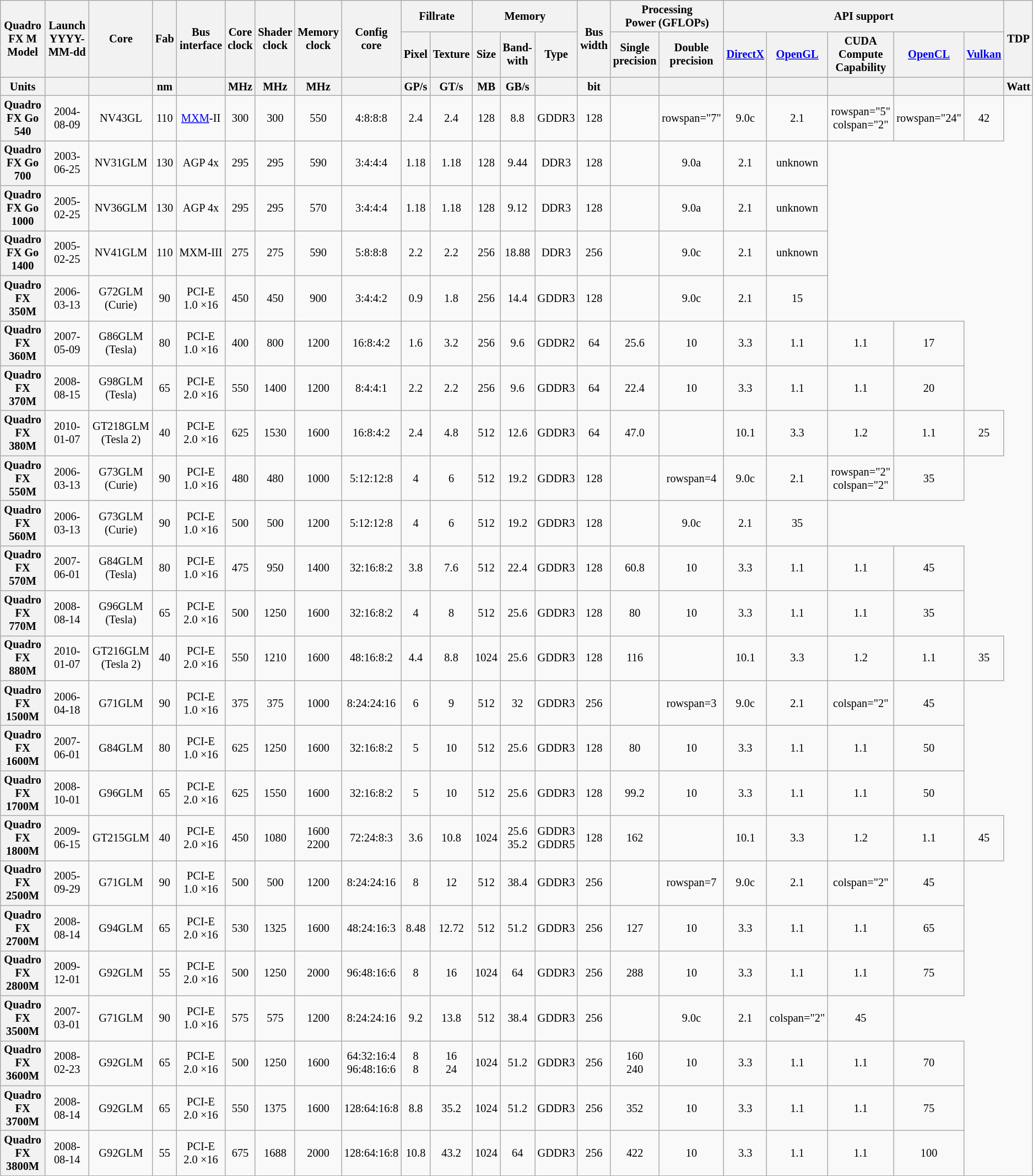<table class="wikitable sortable" style="font-size:85%; text-align:center;">
<tr>
<th rowspan=2>Quadro FX M Model</th>
<th rowspan=2>Launch YYYY-MM-dd</th>
<th rowspan=2>Core</th>
<th rowspan=2>Fab</th>
<th rowspan=2>Bus<br>interface</th>
<th rowspan=2>Core<br>clock</th>
<th rowspan=2>Shader<br>clock</th>
<th rowspan=2>Memory<br>clock</th>
<th rowspan=2>Config core</th>
<th colspan=2>Fillrate</th>
<th colspan=3>Memory</th>
<th rowspan=2>Bus<br>width</th>
<th colspan=2>Processing<br>Power (GFLOPs)</th>
<th colspan=5>API support</th>
<th rowspan=2>TDP</th>
</tr>
<tr>
<th>Pixel</th>
<th>Texture</th>
<th>Size</th>
<th>Band-<br>with</th>
<th>Type</th>
<th>Single<br>precision</th>
<th>Double<br>precision</th>
<th><a href='#'>DirectX</a></th>
<th><a href='#'>OpenGL</a></th>
<th>CUDA<br>Compute<br>Capability</th>
<th><a href='#'>OpenCL</a></th>
<th><a href='#'>Vulkan</a></th>
</tr>
<tr>
<th>Units</th>
<th></th>
<th></th>
<th>nm</th>
<th></th>
<th>MHz</th>
<th>MHz</th>
<th>MHz</th>
<th></th>
<th>GP/s</th>
<th>GT/s</th>
<th>MB</th>
<th>GB/s</th>
<th></th>
<th>bit</th>
<th></th>
<th></th>
<th></th>
<th></th>
<th></th>
<th></th>
<th></th>
<th>Watt</th>
</tr>
<tr>
<th>Quadro FX Go 540</th>
<td>2004-08-09</td>
<td>NV43GL</td>
<td>110</td>
<td><a href='#'>MXM</a>-II</td>
<td>300</td>
<td>300</td>
<td>550</td>
<td>4:8:8:8</td>
<td>2.4</td>
<td>2.4</td>
<td>128</td>
<td>8.8</td>
<td>GDDR3</td>
<td>128</td>
<td></td>
<td>rowspan="7" </td>
<td>9.0c</td>
<td>2.1</td>
<td>rowspan="5" colspan="2" </td>
<td>rowspan="24" </td>
<td>42</td>
</tr>
<tr>
<th>Quadro FX Go 700</th>
<td>2003-06-25</td>
<td>NV31GLM</td>
<td>130</td>
<td>AGP 4x</td>
<td>295</td>
<td>295</td>
<td>590</td>
<td>3:4:4:4</td>
<td>1.18</td>
<td>1.18</td>
<td>128</td>
<td>9.44</td>
<td>DDR3</td>
<td>128</td>
<td></td>
<td>9.0a</td>
<td>2.1</td>
<td>unknown</td>
</tr>
<tr>
<th>Quadro FX Go 1000</th>
<td>2005-02-25</td>
<td>NV36GLM</td>
<td>130</td>
<td>AGP 4x</td>
<td>295</td>
<td>295</td>
<td>570</td>
<td>3:4:4:4</td>
<td>1.18</td>
<td>1.18</td>
<td>128</td>
<td>9.12</td>
<td>DDR3</td>
<td>128</td>
<td></td>
<td>9.0a</td>
<td>2.1</td>
<td>unknown</td>
</tr>
<tr>
<th>Quadro FX Go 1400</th>
<td>2005-02-25</td>
<td>NV41GLM</td>
<td>110</td>
<td>MXM-III</td>
<td>275</td>
<td>275</td>
<td>590</td>
<td>5:8:8:8</td>
<td>2.2</td>
<td>2.2</td>
<td>256</td>
<td>18.88</td>
<td>DDR3</td>
<td>256</td>
<td></td>
<td>9.0c</td>
<td>2.1</td>
<td>unknown</td>
</tr>
<tr>
<th>Quadro FX 350M</th>
<td>2006-03-13</td>
<td>G72GLM (Curie)</td>
<td>90</td>
<td>PCI-E 1.0 ×16</td>
<td>450</td>
<td>450</td>
<td>900</td>
<td>3:4:4:2</td>
<td>0.9</td>
<td>1.8</td>
<td>256</td>
<td>14.4</td>
<td>GDDR3</td>
<td>128</td>
<td></td>
<td>9.0c</td>
<td>2.1</td>
<td>15</td>
</tr>
<tr>
<th>Quadro FX 360M</th>
<td>2007-05-09</td>
<td>G86GLM (Tesla)</td>
<td>80</td>
<td>PCI-E 1.0 ×16</td>
<td>400</td>
<td>800</td>
<td>1200</td>
<td>16:8:4:2</td>
<td>1.6</td>
<td>3.2</td>
<td>256</td>
<td>9.6</td>
<td>GDDR2</td>
<td>64</td>
<td>25.6</td>
<td>10</td>
<td>3.3</td>
<td>1.1</td>
<td>1.1</td>
<td>17</td>
</tr>
<tr>
<th>Quadro FX 370M</th>
<td>2008-08-15</td>
<td>G98GLM (Tesla)</td>
<td>65</td>
<td>PCI-E 2.0 ×16</td>
<td>550</td>
<td>1400</td>
<td>1200</td>
<td>8:4:4:1</td>
<td>2.2</td>
<td>2.2</td>
<td>256</td>
<td>9.6</td>
<td>GDDR3</td>
<td>64</td>
<td>22.4</td>
<td>10</td>
<td>3.3</td>
<td>1.1</td>
<td>1.1</td>
<td>20</td>
</tr>
<tr>
<th>Quadro FX 380M</th>
<td>2010-01-07</td>
<td>GT218GLM (Tesla 2)</td>
<td>40</td>
<td>PCI-E 2.0 ×16</td>
<td>625</td>
<td>1530</td>
<td>1600</td>
<td>16:8:4:2</td>
<td>2.4</td>
<td>4.8</td>
<td>512</td>
<td>12.6</td>
<td>GDDR3</td>
<td>64</td>
<td>47.0</td>
<td></td>
<td>10.1</td>
<td>3.3</td>
<td>1.2</td>
<td>1.1</td>
<td>25</td>
</tr>
<tr>
<th>Quadro FX 550M</th>
<td>2006-03-13</td>
<td>G73GLM (Curie)</td>
<td>90</td>
<td>PCI-E 1.0 ×16</td>
<td>480</td>
<td>480</td>
<td>1000</td>
<td>5:12:12:8</td>
<td>4</td>
<td>6</td>
<td>512</td>
<td>19.2</td>
<td>GDDR3</td>
<td>128</td>
<td></td>
<td>rowspan=4 </td>
<td>9.0c</td>
<td>2.1</td>
<td>rowspan="2" colspan="2" </td>
<td>35</td>
</tr>
<tr>
<th>Quadro FX 560M</th>
<td>2006-03-13</td>
<td>G73GLM (Curie)</td>
<td>90</td>
<td>PCI-E 1.0 ×16</td>
<td>500</td>
<td>500</td>
<td>1200</td>
<td>5:12:12:8</td>
<td>4</td>
<td>6</td>
<td>512</td>
<td>19.2</td>
<td>GDDR3</td>
<td>128</td>
<td></td>
<td>9.0c</td>
<td>2.1</td>
<td>35</td>
</tr>
<tr>
<th>Quadro FX 570M</th>
<td>2007-06-01</td>
<td>G84GLM (Tesla)</td>
<td>80</td>
<td>PCI-E 1.0 ×16</td>
<td>475</td>
<td>950</td>
<td>1400</td>
<td>32:16:8:2</td>
<td>3.8</td>
<td>7.6</td>
<td>512</td>
<td>22.4</td>
<td>GDDR3</td>
<td>128</td>
<td>60.8</td>
<td>10</td>
<td>3.3</td>
<td>1.1</td>
<td>1.1</td>
<td>45</td>
</tr>
<tr>
<th>Quadro FX 770M</th>
<td>2008-08-14</td>
<td>G96GLM (Tesla)</td>
<td>65</td>
<td>PCI-E 2.0 ×16</td>
<td>500</td>
<td>1250</td>
<td>1600</td>
<td>32:16:8:2</td>
<td>4</td>
<td>8</td>
<td>512</td>
<td>25.6</td>
<td>GDDR3</td>
<td>128</td>
<td>80</td>
<td>10</td>
<td>3.3</td>
<td>1.1</td>
<td>1.1</td>
<td>35</td>
</tr>
<tr>
<th>Quadro FX 880M</th>
<td>2010-01-07</td>
<td>GT216GLM (Tesla 2)</td>
<td>40</td>
<td>PCI-E 2.0 ×16</td>
<td>550</td>
<td>1210</td>
<td>1600</td>
<td>48:16:8:2</td>
<td>4.4</td>
<td>8.8</td>
<td>1024</td>
<td>25.6</td>
<td>GDDR3</td>
<td>128</td>
<td>116</td>
<td></td>
<td>10.1</td>
<td>3.3</td>
<td>1.2</td>
<td>1.1</td>
<td>35</td>
</tr>
<tr>
<th>Quadro FX 1500M</th>
<td>2006-04-18</td>
<td>G71GLM</td>
<td>90</td>
<td>PCI-E 1.0 ×16</td>
<td>375</td>
<td>375</td>
<td>1000</td>
<td>8:24:24:16</td>
<td>6</td>
<td>9</td>
<td>512</td>
<td>32</td>
<td>GDDR3</td>
<td>256</td>
<td></td>
<td>rowspan=3 </td>
<td>9.0c</td>
<td>2.1</td>
<td>colspan="2" </td>
<td>45</td>
</tr>
<tr>
<th>Quadro FX 1600M</th>
<td>2007-06-01</td>
<td>G84GLM</td>
<td>80</td>
<td>PCI-E 1.0 ×16</td>
<td>625</td>
<td>1250</td>
<td>1600</td>
<td>32:16:8:2</td>
<td>5</td>
<td>10</td>
<td>512</td>
<td>25.6</td>
<td>GDDR3</td>
<td>128</td>
<td>80</td>
<td>10</td>
<td>3.3</td>
<td>1.1</td>
<td>1.1</td>
<td>50</td>
</tr>
<tr>
<th>Quadro FX 1700M</th>
<td>2008-10-01</td>
<td>G96GLM</td>
<td>65</td>
<td>PCI-E 2.0 ×16</td>
<td>625</td>
<td>1550</td>
<td>1600</td>
<td>32:16:8:2</td>
<td>5</td>
<td>10</td>
<td>512</td>
<td>25.6</td>
<td>GDDR3</td>
<td>128</td>
<td>99.2</td>
<td>10</td>
<td>3.3</td>
<td>1.1</td>
<td>1.1</td>
<td>50</td>
</tr>
<tr>
<th>Quadro FX 1800M</th>
<td>2009-06-15</td>
<td>GT215GLM</td>
<td>40</td>
<td>PCI-E 2.0 ×16</td>
<td>450</td>
<td>1080</td>
<td>1600<br>2200</td>
<td>72:24:8:3</td>
<td>3.6</td>
<td>10.8</td>
<td>1024</td>
<td>25.6<br>35.2</td>
<td>GDDR3<br>GDDR5</td>
<td>128</td>
<td>162</td>
<td></td>
<td>10.1</td>
<td>3.3</td>
<td>1.2</td>
<td>1.1</td>
<td>45</td>
</tr>
<tr>
<th>Quadro FX 2500M</th>
<td>2005-09-29</td>
<td>G71GLM</td>
<td>90</td>
<td>PCI-E 1.0 ×16</td>
<td>500</td>
<td>500</td>
<td>1200</td>
<td>8:24:24:16</td>
<td>8</td>
<td>12</td>
<td>512</td>
<td>38.4</td>
<td>GDDR3</td>
<td>256</td>
<td></td>
<td>rowspan=7 </td>
<td>9.0c</td>
<td>2.1</td>
<td>colspan="2" </td>
<td>45</td>
</tr>
<tr>
<th>Quadro FX 2700M</th>
<td>2008-08-14</td>
<td>G94GLM</td>
<td>65</td>
<td>PCI-E 2.0 ×16</td>
<td>530</td>
<td>1325</td>
<td>1600</td>
<td>48:24:16:3</td>
<td>8.48</td>
<td>12.72</td>
<td>512</td>
<td>51.2</td>
<td>GDDR3</td>
<td>256</td>
<td>127</td>
<td>10</td>
<td>3.3</td>
<td>1.1</td>
<td>1.1</td>
<td>65</td>
</tr>
<tr>
<th>Quadro FX 2800M</th>
<td>2009-12-01</td>
<td>G92GLM</td>
<td>55</td>
<td>PCI-E 2.0 ×16</td>
<td>500</td>
<td>1250</td>
<td>2000</td>
<td>96:48:16:6</td>
<td>8</td>
<td>16</td>
<td>1024</td>
<td>64</td>
<td>GDDR3</td>
<td>256</td>
<td>288</td>
<td>10</td>
<td>3.3</td>
<td>1.1</td>
<td>1.1</td>
<td>75</td>
</tr>
<tr>
<th>Quadro FX 3500M</th>
<td>2007-03-01</td>
<td>G71GLM</td>
<td>90</td>
<td>PCI-E 1.0 ×16</td>
<td>575</td>
<td>575</td>
<td>1200</td>
<td>8:24:24:16</td>
<td>9.2</td>
<td>13.8</td>
<td>512</td>
<td>38.4</td>
<td>GDDR3</td>
<td>256</td>
<td></td>
<td>9.0c</td>
<td>2.1</td>
<td>colspan="2" </td>
<td>45</td>
</tr>
<tr>
<th>Quadro FX 3600M</th>
<td>2008-02-23</td>
<td>G92GLM</td>
<td>65</td>
<td>PCI-E 2.0 ×16</td>
<td>500</td>
<td>1250</td>
<td>1600</td>
<td>64:32:16:4<br>96:48:16:6</td>
<td>8<br>8</td>
<td>16<br>24</td>
<td>1024</td>
<td>51.2</td>
<td>GDDR3</td>
<td>256</td>
<td>160<br>240</td>
<td>10</td>
<td>3.3</td>
<td>1.1</td>
<td>1.1</td>
<td>70</td>
</tr>
<tr>
<th>Quadro FX 3700M</th>
<td>2008-08-14</td>
<td>G92GLM</td>
<td>65</td>
<td>PCI-E 2.0 ×16</td>
<td>550</td>
<td>1375</td>
<td>1600</td>
<td>128:64:16:8</td>
<td>8.8</td>
<td>35.2</td>
<td>1024</td>
<td>51.2</td>
<td>GDDR3</td>
<td>256</td>
<td>352</td>
<td>10</td>
<td>3.3</td>
<td>1.1</td>
<td>1.1</td>
<td>75</td>
</tr>
<tr>
<th>Quadro FX 3800M</th>
<td>2008-08-14</td>
<td>G92GLM</td>
<td>55</td>
<td>PCI-E 2.0 ×16</td>
<td>675</td>
<td>1688</td>
<td>2000</td>
<td>128:64:16:8</td>
<td>10.8</td>
<td>43.2</td>
<td>1024</td>
<td>64</td>
<td>GDDR3</td>
<td>256</td>
<td>422</td>
<td>10</td>
<td>3.3</td>
<td>1.1</td>
<td>1.1</td>
<td>100</td>
</tr>
</table>
